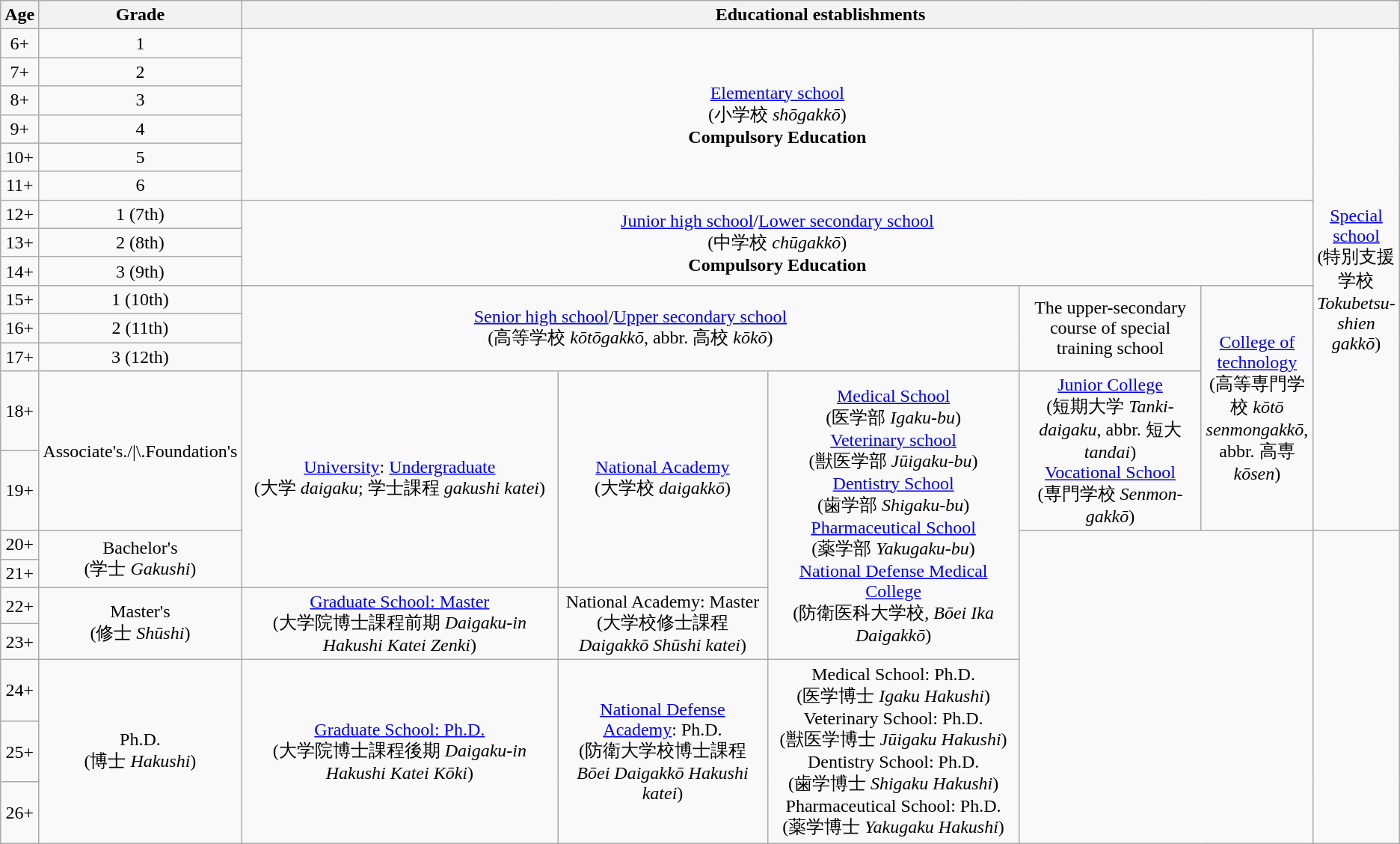<table class="wikitable mw-collapsible mw-collapsed" style="text-align:center">
<tr>
<th>Age</th>
<th>Grade</th>
<th colspan=6>Educational establishments</th>
</tr>
<tr>
<td>6+</td>
<td>1</td>
<td rowspan=6 colspan=5><a href='#'>Elementary school</a><br>(小学校 <em>shōgakkō</em>)<br><strong>Compulsory Education</strong></td>
<td rowspan="14" style="width:5%;"><a href='#'>Special school</a><br>(特別支援学校 <em>Tokubetsu-shien gakkō</em>)</td>
</tr>
<tr>
<td>7+</td>
<td>2</td>
</tr>
<tr>
<td>8+</td>
<td>3</td>
</tr>
<tr>
<td>9+</td>
<td>4</td>
</tr>
<tr>
<td>10+</td>
<td>5</td>
</tr>
<tr>
<td>11+</td>
<td>6</td>
</tr>
<tr>
<td>12+</td>
<td>1 (7th)</td>
<td rowspan=3 colspan=5><a href='#'>Junior high school</a>/<a href='#'>Lower secondary school</a><br>(中学校 <em>chūgakkō</em>)<br><strong>Compulsory Education</strong></td>
</tr>
<tr>
<td>13+</td>
<td>2 (8th)</td>
</tr>
<tr>
<td>14+</td>
<td>3 (9th)</td>
</tr>
<tr>
<td>15+</td>
<td>1 (10th)</td>
<td rowspan=3 colspan=3><a href='#'>Senior high school</a>/<a href='#'>Upper secondary school</a><br>(高等学校 <em>kōtōgakkō</em>, abbr. 高校 <em>kōkō</em>)</td>
<td rowspan=3>The upper-secondary course of special training school</td>
<td rowspan="5" style="width:8%;"><a href='#'>College of technology</a><br>(高等専門学校 <em>kōtō senmongakkō</em>, abbr. 高専 <em>kōsen</em>)</td>
</tr>
<tr>
<td>16+</td>
<td>2 (11th)</td>
</tr>
<tr>
<td>17+</td>
<td>3 (12th)</td>
</tr>
<tr>
<td>18+</td>
<td rowspan="2">Associate's./|\.Foundation's</td>
<td rowspan="4"><a href='#'>University</a>: <a href='#'>Undergraduate</a><br>(大学 <em>daigaku</em>; 学士課程 <em>gakushi katei</em>)</td>
<td rowspan="4" style="width:15%;"><a href='#'>National Academy</a><br>(大学校 <em>daigakkō</em>)</td>
<td rowspan="6" style="width:18%;"><a href='#'>Medical School</a><br>(医学部 <em>Igaku-bu</em>)<br><a href='#'>Veterinary school</a><br>(獣医学部 <em>Jūigaku-bu</em>)<br><a href='#'>Dentistry School</a><br>(歯学部 <em>Shigaku-bu</em>)<br><a href='#'>Pharmaceutical School</a><br>(薬学部 <em>Yakugaku-bu</em>)<br><a href='#'>National Defense Medical College</a><br>(防衛医科大学校, <em>Bōei Ika Daigakkō</em>)</td>
<td rowspan="2" style="width:13%;"><a href='#'>Junior College</a><br>(短期大学 <em>Tanki-daigaku</em>, abbr. 短大 <em>tandai</em>)<br><a href='#'>Vocational School</a><br>(専門学校 <em>Senmon-gakkō</em>)</td>
</tr>
<tr>
<td>19+</td>
</tr>
<tr>
<td>20+</td>
<td rowspan="2">Bachelor's<br>(学士 <em>Gakushi</em>)</td>
<td colspan="2" rowspan="7"></td>
</tr>
<tr>
<td>21+</td>
</tr>
<tr>
<td>22+</td>
<td rowspan="2">Master's<br>(修士 <em>Shūshi</em>)</td>
<td rowspan="2"><a href='#'>Graduate School: Master</a><br>(大学院博士課程前期 <em>Daigaku-in Hakushi Katei Zenki</em>)</td>
<td rowspan="2">National Academy: Master<br>(大学校修士課程 <em>Daigakkō Shūshi katei</em>)</td>
</tr>
<tr>
<td>23+</td>
</tr>
<tr>
<td>24+</td>
<td rowspan="3">Ph.D.<br>(博士 <em>Hakushi</em>)</td>
<td rowspan="3"><a href='#'>Graduate School: Ph.D.</a><br>(大学院博士課程後期 <em>Daigaku-in Hakushi Katei Kōki</em>)</td>
<td rowspan="3"><a href='#'>National Defense Academy</a>: Ph.D.<br>(防衛大学校博士課程 <em>Bōei Daigakkō Hakushi katei</em>)</td>
<td rowspan="3">Medical School: Ph.D.<br>(医学博士 <em>Igaku Hakushi</em>)<br>Veterinary School: Ph.D.<br>(獣医学博士 <em>Jūigaku Hakushi</em>)<br>Dentistry School: Ph.D.<br>(歯学博士 <em>Shigaku Hakushi</em>)<br>Pharmaceutical School: Ph.D.<br>(薬学博士 <em>Yakugaku Hakushi</em>)</td>
</tr>
<tr>
<td>25+</td>
</tr>
<tr>
<td>26+</td>
</tr>
</table>
